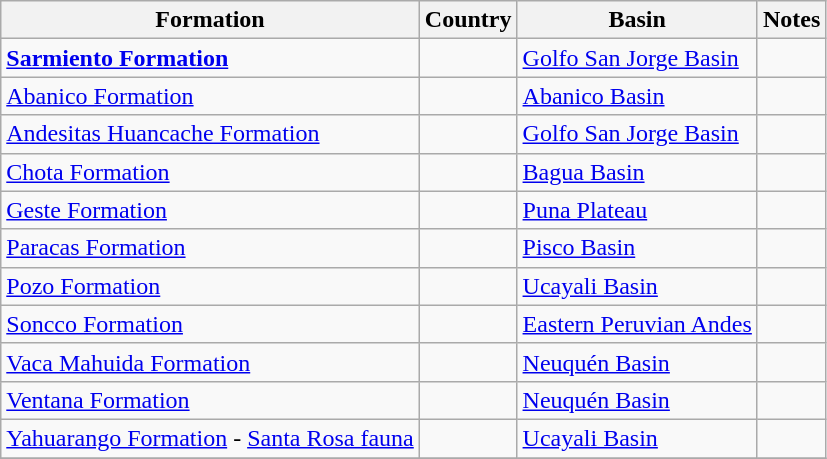<table class="wikitable sortable">
<tr>
<th>Formation<br></th>
<th>Country</th>
<th>Basin</th>
<th class=unsortable>Notes</th>
</tr>
<tr>
<td><strong><a href='#'>Sarmiento Formation</a></strong></td>
<td></td>
<td><a href='#'>Golfo San Jorge Basin</a></td>
<td></td>
</tr>
<tr>
<td><a href='#'>Abanico Formation</a></td>
<td></td>
<td><a href='#'>Abanico Basin</a></td>
<td></td>
</tr>
<tr>
<td><a href='#'>Andesitas Huancache Formation</a></td>
<td></td>
<td><a href='#'>Golfo San Jorge Basin</a></td>
<td></td>
</tr>
<tr>
<td><a href='#'>Chota Formation</a></td>
<td></td>
<td><a href='#'>Bagua Basin</a></td>
<td></td>
</tr>
<tr>
<td><a href='#'>Geste Formation</a></td>
<td></td>
<td><a href='#'>Puna Plateau</a></td>
<td></td>
</tr>
<tr>
<td><a href='#'>Paracas Formation</a></td>
<td></td>
<td><a href='#'>Pisco Basin</a></td>
<td></td>
</tr>
<tr>
<td><a href='#'>Pozo Formation</a></td>
<td></td>
<td><a href='#'>Ucayali Basin</a></td>
<td></td>
</tr>
<tr>
<td><a href='#'>Soncco Formation</a></td>
<td></td>
<td><a href='#'>Eastern Peruvian Andes</a></td>
<td></td>
</tr>
<tr>
<td><a href='#'>Vaca Mahuida Formation</a></td>
<td></td>
<td><a href='#'>Neuquén Basin</a></td>
<td></td>
</tr>
<tr>
<td><a href='#'>Ventana Formation</a></td>
<td></td>
<td><a href='#'>Neuquén Basin</a></td>
<td></td>
</tr>
<tr>
<td><a href='#'>Yahuarango Formation</a> - <a href='#'>Santa Rosa fauna</a></td>
<td></td>
<td><a href='#'>Ucayali Basin</a></td>
<td></td>
</tr>
<tr>
</tr>
</table>
